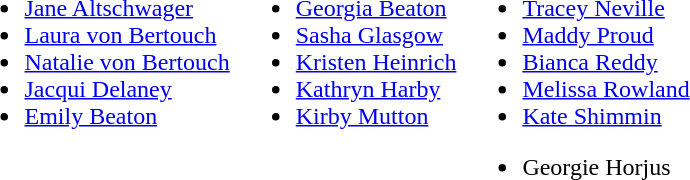<table>
<tr style="vertical-align:top">
<td><br><ul><li><a href='#'>Jane Altschwager</a></li><li><a href='#'>Laura von Bertouch</a></li><li><a href='#'>Natalie von Bertouch</a></li><li><a href='#'>Jacqui Delaney</a></li><li><a href='#'>Emily Beaton</a></li></ul></td>
<td><br><ul><li><a href='#'>Georgia Beaton</a></li><li><a href='#'>Sasha Glasgow</a></li><li><a href='#'>Kristen Heinrich</a></li><li><a href='#'>Kathryn Harby</a></li><li><a href='#'>Kirby Mutton</a></li></ul></td>
<td><br><ul><li><a href='#'>Tracey Neville</a></li><li><a href='#'>Maddy Proud</a></li><li><a href='#'>Bianca Reddy</a></li><li><a href='#'>Melissa Rowland</a></li><li><a href='#'>Kate Shimmin</a></li></ul><ul><li>Georgie Horjus</li></ul></td>
</tr>
</table>
